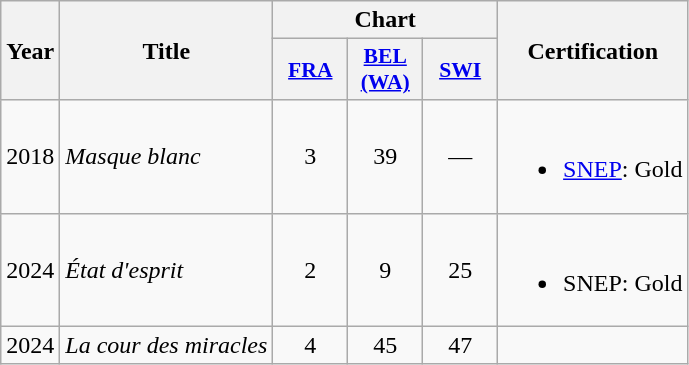<table class="wikitable">
<tr>
<th scope="col" rowspan="2">Year</th>
<th scope="col" rowspan="2">Title</th>
<th scope="col" colspan="3">Chart</th>
<th scope="col" rowspan="2">Certification</th>
</tr>
<tr>
<th scope="col" style="width:3em;font-size:90%;"><a href='#'>FRA</a><br></th>
<th scope="col" style="width:3em;font-size:90%;"><a href='#'>BEL<br>(WA)</a><br></th>
<th scope="col" style="width:3em;font-size:90%;"><a href='#'>SWI</a><br></th>
</tr>
<tr>
<td style="text-align:center;">2018</td>
<td><em>Masque blanc</em></td>
<td style="text-align:center;">3</td>
<td style="text-align:center;">39</td>
<td style="text-align:center;">—</td>
<td><br><ul><li><a href='#'>SNEP</a>: Gold</li></ul></td>
</tr>
<tr>
<td style="text-align:center;">2024</td>
<td><em>État d'esprit</em></td>
<td style="text-align:center;">2</td>
<td style="text-align:center;">9</td>
<td style="text-align:center;">25</td>
<td><br><ul><li>SNEP: Gold</li></ul></td>
</tr>
<tr>
<td style="text-align:center;">2024</td>
<td><em>La cour des miracles</em></td>
<td style="text-align:center;">4<br></td>
<td style="text-align:center;">45</td>
<td style="text-align:center;">47</td>
<td></td>
</tr>
</table>
